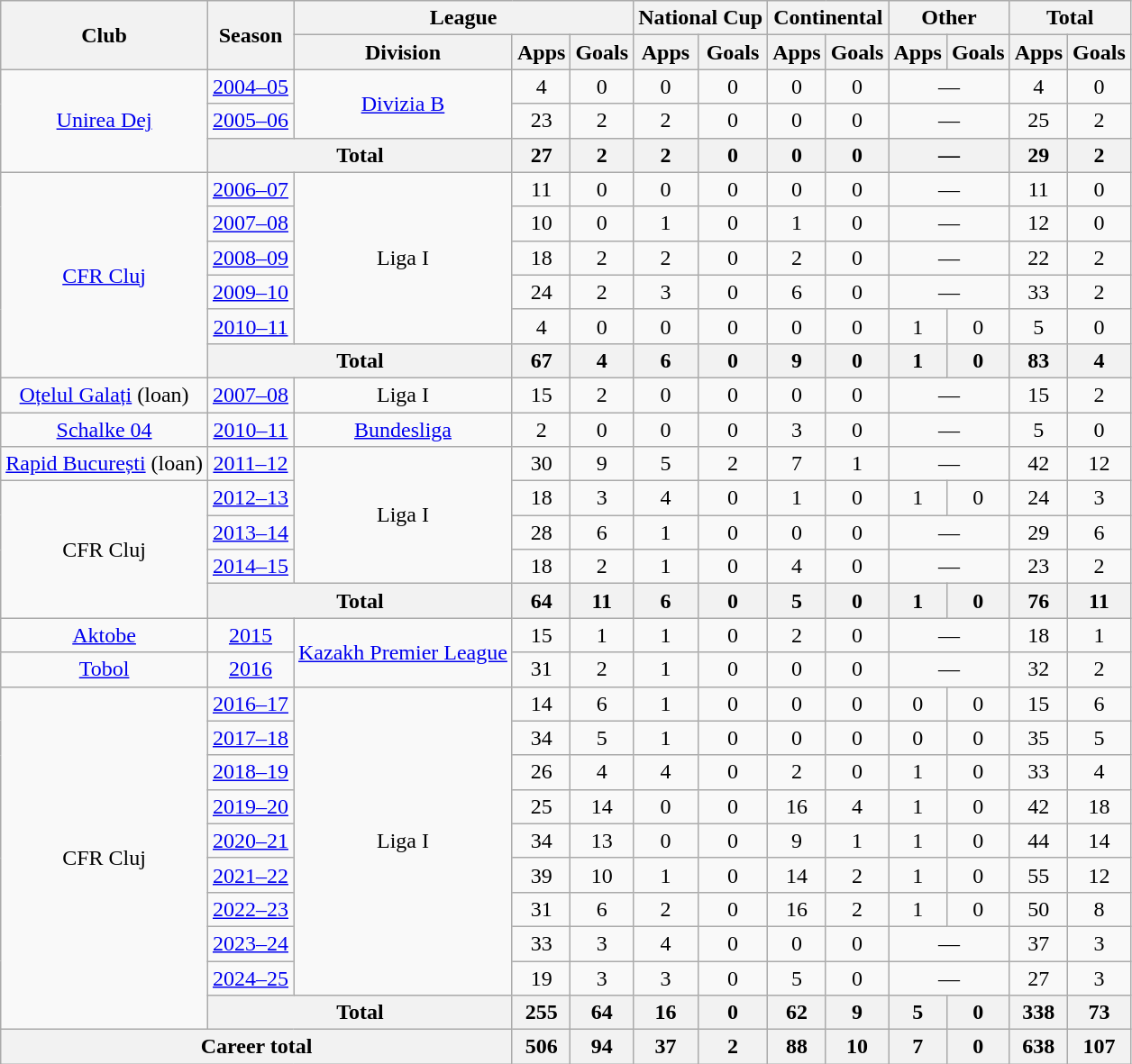<table class=wikitable style=text-align:center>
<tr>
<th rowspan=2>Club</th>
<th rowspan=2>Season</th>
<th colspan=3>League</th>
<th colspan=2>National Cup</th>
<th colspan=2>Continental</th>
<th colspan=2>Other</th>
<th colspan=2>Total</th>
</tr>
<tr>
<th>Division</th>
<th>Apps</th>
<th>Goals</th>
<th>Apps</th>
<th>Goals</th>
<th>Apps</th>
<th>Goals</th>
<th>Apps</th>
<th>Goals</th>
<th>Apps</th>
<th>Goals</th>
</tr>
<tr>
<td rowspan="3"><a href='#'>Unirea Dej</a></td>
<td><a href='#'>2004–05</a></td>
<td rowspan="2"><a href='#'>Divizia B</a></td>
<td>4</td>
<td>0</td>
<td>0</td>
<td>0</td>
<td>0</td>
<td>0</td>
<td colspan="2">—</td>
<td>4</td>
<td>0</td>
</tr>
<tr>
<td><a href='#'>2005–06</a></td>
<td>23</td>
<td>2</td>
<td>2</td>
<td>0</td>
<td>0</td>
<td>0</td>
<td colspan="2">—</td>
<td>25</td>
<td>2</td>
</tr>
<tr>
<th colspan="2">Total</th>
<th>27</th>
<th>2</th>
<th>2</th>
<th>0</th>
<th>0</th>
<th>0</th>
<th colspan="2">—</th>
<th>29</th>
<th>2</th>
</tr>
<tr>
<td rowspan="6"><a href='#'>CFR Cluj</a></td>
<td><a href='#'>2006–07</a></td>
<td rowspan="5">Liga I</td>
<td>11</td>
<td>0</td>
<td>0</td>
<td>0</td>
<td>0</td>
<td>0</td>
<td colspan="2">—</td>
<td>11</td>
<td>0</td>
</tr>
<tr>
<td><a href='#'>2007–08</a></td>
<td>10</td>
<td>0</td>
<td>1</td>
<td>0</td>
<td>1</td>
<td>0</td>
<td colspan="2">—</td>
<td>12</td>
<td>0</td>
</tr>
<tr>
<td><a href='#'>2008–09</a></td>
<td>18</td>
<td>2</td>
<td>2</td>
<td>0</td>
<td>2</td>
<td>0</td>
<td colspan="2">—</td>
<td>22</td>
<td>2</td>
</tr>
<tr>
<td><a href='#'>2009–10</a></td>
<td>24</td>
<td>2</td>
<td>3</td>
<td>0</td>
<td>6</td>
<td>0</td>
<td colspan="2">—</td>
<td>33</td>
<td>2</td>
</tr>
<tr>
<td><a href='#'>2010–11</a></td>
<td>4</td>
<td>0</td>
<td>0</td>
<td>0</td>
<td>0</td>
<td>0</td>
<td>1</td>
<td>0</td>
<td>5</td>
<td>0</td>
</tr>
<tr>
<th colspan="2">Total</th>
<th>67</th>
<th>4</th>
<th>6</th>
<th>0</th>
<th>9</th>
<th>0</th>
<th>1</th>
<th>0</th>
<th>83</th>
<th>4</th>
</tr>
<tr>
<td><a href='#'>Oțelul Galați</a> (loan)</td>
<td><a href='#'>2007–08</a></td>
<td>Liga I</td>
<td>15</td>
<td>2</td>
<td>0</td>
<td>0</td>
<td>0</td>
<td>0</td>
<td colspan="2">—</td>
<td>15</td>
<td>2</td>
</tr>
<tr>
<td><a href='#'>Schalke 04</a></td>
<td><a href='#'>2010–11</a></td>
<td><a href='#'>Bundesliga</a></td>
<td>2</td>
<td>0</td>
<td>0</td>
<td>0</td>
<td>3</td>
<td>0</td>
<td colspan="2">—</td>
<td>5</td>
<td>0</td>
</tr>
<tr>
<td><a href='#'>Rapid București</a> (loan)</td>
<td><a href='#'>2011–12</a></td>
<td rowspan="4">Liga I</td>
<td>30</td>
<td>9</td>
<td>5</td>
<td>2</td>
<td>7</td>
<td>1</td>
<td colspan="2">—</td>
<td>42</td>
<td>12</td>
</tr>
<tr>
<td rowspan="4">CFR Cluj</td>
<td><a href='#'>2012–13</a></td>
<td>18</td>
<td>3</td>
<td>4</td>
<td>0</td>
<td>1</td>
<td>0</td>
<td>1</td>
<td>0</td>
<td>24</td>
<td>3</td>
</tr>
<tr>
<td><a href='#'>2013–14</a></td>
<td>28</td>
<td>6</td>
<td>1</td>
<td>0</td>
<td>0</td>
<td>0</td>
<td colspan="2">—</td>
<td>29</td>
<td>6</td>
</tr>
<tr>
<td><a href='#'>2014–15</a></td>
<td>18</td>
<td>2</td>
<td>1</td>
<td>0</td>
<td>4</td>
<td>0</td>
<td colspan="2">—</td>
<td>23</td>
<td>2</td>
</tr>
<tr>
<th colspan="2">Total</th>
<th>64</th>
<th>11</th>
<th>6</th>
<th>0</th>
<th>5</th>
<th>0</th>
<th>1</th>
<th>0</th>
<th>76</th>
<th>11</th>
</tr>
<tr>
<td><a href='#'>Aktobe</a></td>
<td><a href='#'>2015</a></td>
<td rowspan="2"><a href='#'>Kazakh Premier League</a></td>
<td>15</td>
<td>1</td>
<td>1</td>
<td>0</td>
<td>2</td>
<td>0</td>
<td colspan="2">—</td>
<td>18</td>
<td>1</td>
</tr>
<tr>
<td><a href='#'>Tobol</a></td>
<td><a href='#'>2016</a></td>
<td>31</td>
<td>2</td>
<td>1</td>
<td>0</td>
<td>0</td>
<td>0</td>
<td colspan="2">—</td>
<td>32</td>
<td>2</td>
</tr>
<tr>
<td rowspan="10">CFR Cluj</td>
<td><a href='#'>2016–17</a></td>
<td rowspan="9">Liga I</td>
<td>14</td>
<td>6</td>
<td>1</td>
<td>0</td>
<td>0</td>
<td>0</td>
<td>0</td>
<td>0</td>
<td>15</td>
<td>6</td>
</tr>
<tr>
<td><a href='#'>2017–18</a></td>
<td>34</td>
<td>5</td>
<td>1</td>
<td>0</td>
<td>0</td>
<td>0</td>
<td>0</td>
<td>0</td>
<td>35</td>
<td>5</td>
</tr>
<tr>
<td><a href='#'>2018–19</a></td>
<td>26</td>
<td>4</td>
<td>4</td>
<td>0</td>
<td>2</td>
<td>0</td>
<td>1</td>
<td>0</td>
<td>33</td>
<td>4</td>
</tr>
<tr>
<td><a href='#'>2019–20</a></td>
<td>25</td>
<td>14</td>
<td>0</td>
<td>0</td>
<td>16</td>
<td>4</td>
<td>1</td>
<td>0</td>
<td>42</td>
<td>18</td>
</tr>
<tr>
<td><a href='#'>2020–21</a></td>
<td>34</td>
<td>13</td>
<td>0</td>
<td>0</td>
<td>9</td>
<td>1</td>
<td>1</td>
<td>0</td>
<td>44</td>
<td>14</td>
</tr>
<tr>
<td><a href='#'>2021–22</a></td>
<td>39</td>
<td>10</td>
<td>1</td>
<td>0</td>
<td>14</td>
<td>2</td>
<td>1</td>
<td>0</td>
<td>55</td>
<td>12</td>
</tr>
<tr>
<td><a href='#'>2022–23</a></td>
<td>31</td>
<td>6</td>
<td>2</td>
<td>0</td>
<td>16</td>
<td>2</td>
<td>1</td>
<td>0</td>
<td>50</td>
<td>8</td>
</tr>
<tr>
<td><a href='#'>2023–24</a></td>
<td>33</td>
<td>3</td>
<td>4</td>
<td>0</td>
<td>0</td>
<td>0</td>
<td colspan="2">—</td>
<td>37</td>
<td>3</td>
</tr>
<tr>
<td><a href='#'>2024–25</a></td>
<td>19</td>
<td>3</td>
<td>3</td>
<td>0</td>
<td>5</td>
<td>0</td>
<td colspan="2">—</td>
<td>27</td>
<td>3</td>
</tr>
<tr>
<th colspan="2">Total</th>
<th>255</th>
<th>64</th>
<th>16</th>
<th>0</th>
<th>62</th>
<th>9</th>
<th>5</th>
<th>0</th>
<th>338</th>
<th>73</th>
</tr>
<tr>
<th colspan="3">Career total</th>
<th>506</th>
<th>94</th>
<th>37</th>
<th>2</th>
<th>88</th>
<th>10</th>
<th>7</th>
<th>0</th>
<th>638</th>
<th>107</th>
</tr>
</table>
